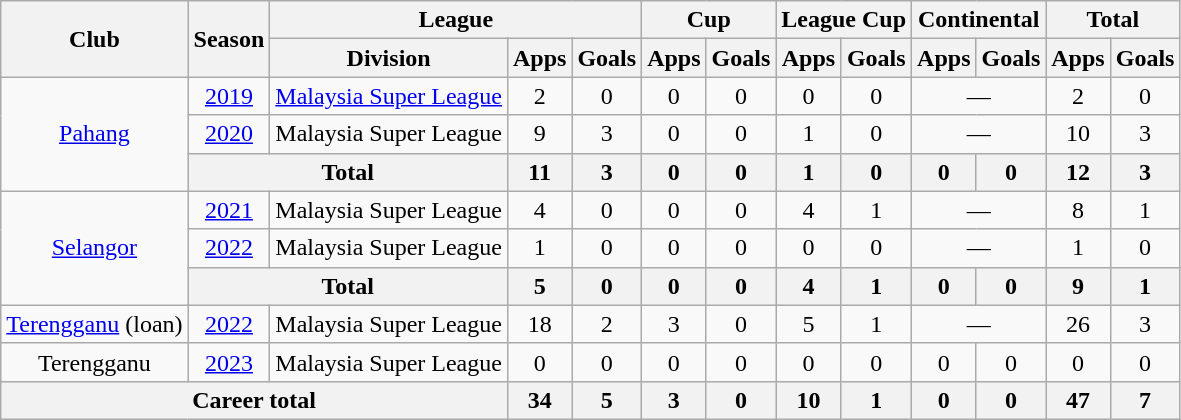<table class="wikitable" style="text-align: center;">
<tr>
<th rowspan="2">Club</th>
<th rowspan="2">Season</th>
<th colspan="3">League</th>
<th colspan="2">Cup</th>
<th colspan="2">League Cup</th>
<th colspan="2">Continental</th>
<th colspan="2">Total</th>
</tr>
<tr>
<th>Division</th>
<th>Apps</th>
<th>Goals</th>
<th>Apps</th>
<th>Goals</th>
<th>Apps</th>
<th>Goals</th>
<th>Apps</th>
<th>Goals</th>
<th>Apps</th>
<th>Goals</th>
</tr>
<tr>
<td rowspan="3"><a href='#'>Pahang</a></td>
<td><a href='#'>2019</a></td>
<td><a href='#'>Malaysia Super League</a></td>
<td>2</td>
<td>0</td>
<td>0</td>
<td>0</td>
<td>0</td>
<td>0</td>
<td colspan="2">—</td>
<td>2</td>
<td>0</td>
</tr>
<tr>
<td><a href='#'>2020</a></td>
<td>Malaysia Super League</td>
<td>9</td>
<td>3</td>
<td>0</td>
<td>0</td>
<td>1</td>
<td>0</td>
<td colspan="2">—</td>
<td>10</td>
<td>3</td>
</tr>
<tr>
<th colspan="2">Total</th>
<th>11</th>
<th>3</th>
<th>0</th>
<th>0</th>
<th>1</th>
<th>0</th>
<th>0</th>
<th>0</th>
<th>12</th>
<th>3</th>
</tr>
<tr>
<td rowspan="3"><a href='#'>Selangor</a></td>
<td><a href='#'>2021</a></td>
<td>Malaysia Super League</td>
<td>4</td>
<td>0</td>
<td>0</td>
<td>0</td>
<td>4</td>
<td>1</td>
<td colspan="2">—</td>
<td>8</td>
<td>1</td>
</tr>
<tr>
<td><a href='#'>2022</a></td>
<td>Malaysia Super League</td>
<td>1</td>
<td>0</td>
<td>0</td>
<td>0</td>
<td>0</td>
<td>0</td>
<td colspan="2">—</td>
<td>1</td>
<td>0</td>
</tr>
<tr>
<th colspan="2">Total</th>
<th>5</th>
<th>0</th>
<th>0</th>
<th>0</th>
<th>4</th>
<th>1</th>
<th>0</th>
<th>0</th>
<th>9</th>
<th>1</th>
</tr>
<tr>
<td><a href='#'>Terengganu</a> (loan)</td>
<td><a href='#'>2022</a></td>
<td>Malaysia Super League</td>
<td>18</td>
<td>2</td>
<td>3</td>
<td>0</td>
<td>5</td>
<td>1</td>
<td colspan="2">—</td>
<td>26</td>
<td>3</td>
</tr>
<tr>
<td>Terengganu</td>
<td><a href='#'>2023</a></td>
<td>Malaysia Super League</td>
<td>0</td>
<td>0</td>
<td>0</td>
<td>0</td>
<td>0</td>
<td>0</td>
<td>0</td>
<td>0</td>
<td>0</td>
<td>0</td>
</tr>
<tr>
<th colspan="3">Career total</th>
<th>34</th>
<th>5</th>
<th>3</th>
<th>0</th>
<th>10</th>
<th>1</th>
<th>0</th>
<th>0</th>
<th>47</th>
<th>7</th>
</tr>
</table>
